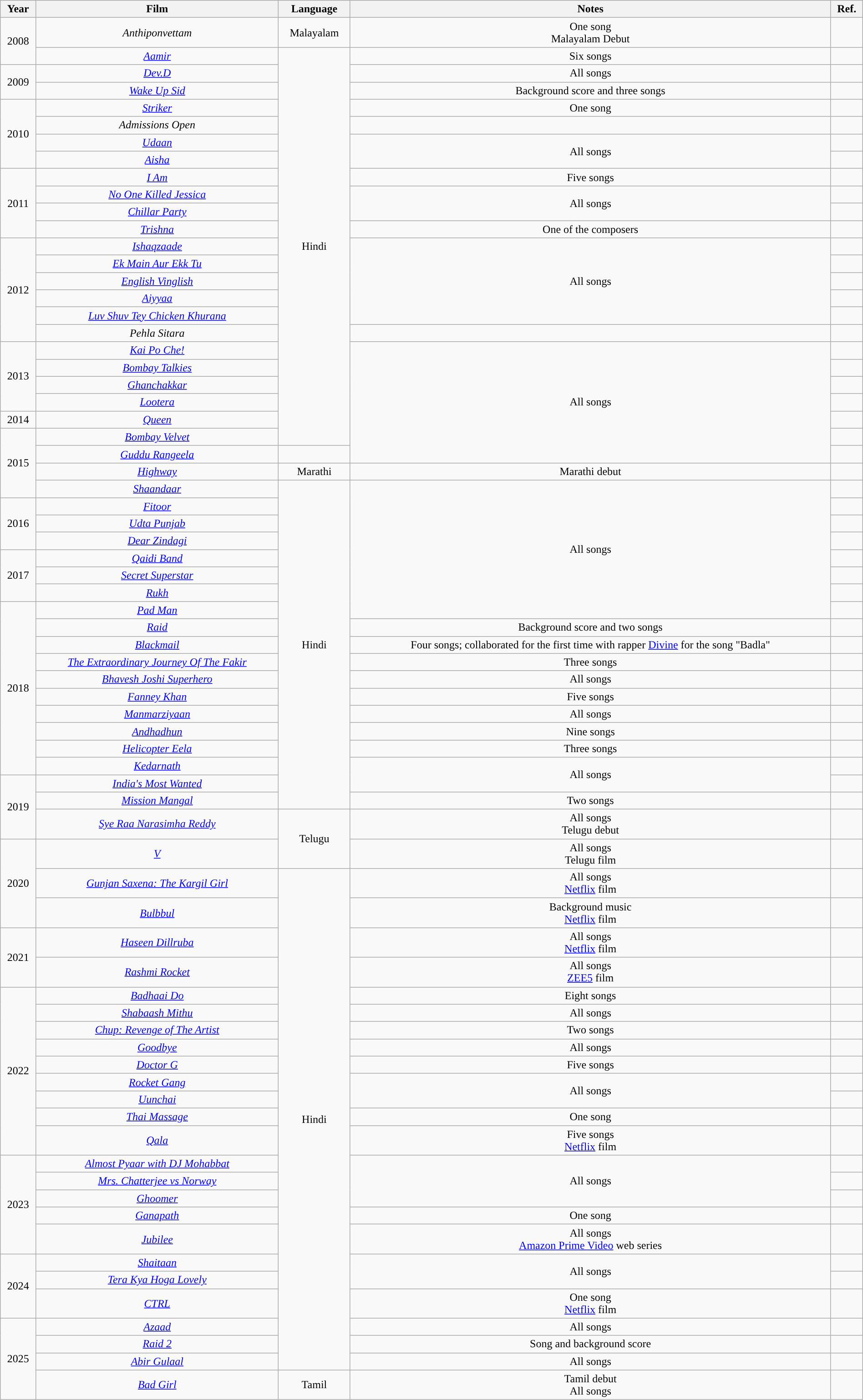<table class="wikitable plainrowheaders sortable" style="width: 100%; text-align: center;">
<tr>
<th>Year</th>
<th>Film</th>
<th>Language</th>
<th>Notes</th>
<th>Ref.</th>
</tr>
<tr>
<td align="center" rowspan="2">2008</td>
<td><em>Anthiponvettam</em></td>
<td>Malayalam</td>
<td>One song<br>Malayalam Debut</td>
<td></td>
</tr>
<tr>
<td><em><a href='#'>Aamir</a></em></td>
<td rowspan=23>Hindi</td>
<td>Six songs</td>
<td></td>
</tr>
<tr>
<td align="center" rowspan="2">2009</td>
<td><em><a href='#'>Dev.D</a></em></td>
<td>All songs</td>
<td></td>
</tr>
<tr>
<td><em><a href='#'>Wake Up Sid</a></em></td>
<td>Background score and three songs</td>
<td></td>
</tr>
<tr>
<td align="center" rowspan="4">2010</td>
<td><em><a href='#'>Striker</a></em></td>
<td>One song</td>
<td></td>
</tr>
<tr>
<td><em>Admissions Open</em></td>
<td></td>
<td></td>
</tr>
<tr>
<td><em><a href='#'>Udaan</a></em></td>
<td rowspan="2">All songs</td>
<td></td>
</tr>
<tr>
<td><em><a href='#'>Aisha</a></em></td>
<td></td>
</tr>
<tr>
<td align="center" rowspan="4">2011</td>
<td><em><a href='#'>I Am</a></em></td>
<td>Five songs</td>
<td></td>
</tr>
<tr>
<td><em><a href='#'>No One Killed Jessica</a></em></td>
<td rowspan="2">All songs</td>
<td></td>
</tr>
<tr>
<td><em><a href='#'>Chillar Party</a></em></td>
<td></td>
</tr>
<tr>
<td><em><a href='#'>Trishna</a></em></td>
<td>One of the composers</td>
<td></td>
</tr>
<tr>
<td align="center" rowspan="6">2012</td>
<td><em><a href='#'>Ishaqzaade</a></em></td>
<td rowspan="5">All songs</td>
<td></td>
</tr>
<tr>
<td><em><a href='#'>Ek Main Aur Ekk Tu</a></em></td>
<td></td>
</tr>
<tr>
<td><em><a href='#'>English Vinglish</a></em></td>
<td></td>
</tr>
<tr>
<td><em><a href='#'>Aiyyaa</a></em></td>
<td></td>
</tr>
<tr>
<td><em><a href='#'>Luv Shuv Tey Chicken Khurana</a></em></td>
<td></td>
</tr>
<tr>
<td><em>Pehla Sitara</em></td>
<td></td>
<td></td>
</tr>
<tr>
<td align="center" rowspan="4">2013</td>
<td><em><a href='#'>Kai Po Che!</a></em></td>
<td rowspan="7">All songs</td>
<td></td>
</tr>
<tr>
<td><em><a href='#'>Bombay Talkies</a></em></td>
<td></td>
</tr>
<tr>
<td><em><a href='#'>Ghanchakkar</a></em></td>
<td></td>
</tr>
<tr>
<td><em><a href='#'>Lootera</a></em></td>
<td></td>
</tr>
<tr>
<td align="center">2014</td>
<td><em><a href='#'>Queen</a></em></td>
<td></td>
</tr>
<tr>
<td align="center" rowspan="4">2015</td>
<td><em><a href='#'>Bombay Velvet</a></em></td>
<td></td>
</tr>
<tr>
<td><em><a href='#'>Guddu Rangeela</a></em></td>
<td></td>
</tr>
<tr>
<td><em><a href='#'>Highway</a></em></td>
<td>Marathi</td>
<td>Marathi debut</td>
<td></td>
</tr>
<tr>
<td><em><a href='#'>Shaandaar</a></em></td>
<td rowspan="19">Hindi</td>
<td rowspan="8">All songs</td>
<td></td>
</tr>
<tr>
<td align="center" rowspan="3">2016</td>
<td><em><a href='#'>Fitoor</a></em></td>
<td></td>
</tr>
<tr>
<td><em><a href='#'>Udta Punjab</a></em></td>
<td></td>
</tr>
<tr>
<td><em><a href='#'>Dear Zindagi</a></em></td>
<td></td>
</tr>
<tr>
<td align="center" rowspan="3">2017</td>
<td><em><a href='#'>Qaidi Band</a></em></td>
<td></td>
</tr>
<tr>
<td><em><a href='#'>Secret Superstar</a></em></td>
<td></td>
</tr>
<tr>
<td><em><a href='#'>Rukh</a></em></td>
<td></td>
</tr>
<tr>
<td rowspan="10" align="center">2018</td>
<td><em><a href='#'>Pad Man</a></em></td>
<td></td>
</tr>
<tr>
<td><em><a href='#'>Raid</a></em></td>
<td>Background score and two songs</td>
<td></td>
</tr>
<tr>
<td><em><a href='#'>Blackmail</a></em></td>
<td>Four songs; collaborated for the first time with rapper <a href='#'>Divine</a> for the song "Badla"</td>
<td></td>
</tr>
<tr>
<td><em><a href='#'>The Extraordinary Journey Of The Fakir</a></em></td>
<td>Three songs</td>
<td></td>
</tr>
<tr>
<td><em><a href='#'>Bhavesh Joshi Superhero</a></em></td>
<td>All songs</td>
<td></td>
</tr>
<tr>
<td><em><a href='#'>Fanney Khan</a></em></td>
<td>Five songs</td>
<td></td>
</tr>
<tr>
<td><em><a href='#'>Manmarziyaan</a></em></td>
<td>All songs</td>
<td></td>
</tr>
<tr>
<td><em><a href='#'>Andhadhun</a></em></td>
<td>Nine songs</td>
<td></td>
</tr>
<tr>
<td><em><a href='#'>Helicopter Eela</a></em></td>
<td>Three songs</td>
<td></td>
</tr>
<tr>
<td><em><a href='#'>Kedarnath</a></em></td>
<td rowspan="2">All songs</td>
<td></td>
</tr>
<tr>
<td rowspan="3">2019</td>
<td><em><a href='#'>India's Most Wanted</a></em></td>
<td></td>
</tr>
<tr>
<td><em><a href='#'>Mission Mangal</a></em></td>
<td>Two songs</td>
<td></td>
</tr>
<tr>
<td><em><a href='#'>Sye Raa Narasimha Reddy</a></em></td>
<td rowspan=2>Telugu</td>
<td>All songs<br>Telugu debut</td>
<td></td>
</tr>
<tr>
<td rowspan="3">2020</td>
<td><em><a href='#'>V</a></em></td>
<td>All songs<br>Telugu film</td>
<td></td>
</tr>
<tr>
<td><em><a href='#'>Gunjan Saxena: The Kargil Girl</a></em></td>
<td rowspan=24>Hindi</td>
<td>All songs<br><a href='#'>Netflix</a> film</td>
<td></td>
</tr>
<tr>
<td><em><a href='#'>Bulbbul</a></em></td>
<td>Background music<br><a href='#'>Netflix</a> film</td>
<td></td>
</tr>
<tr>
<td rowspan="2">2021</td>
<td><em><a href='#'>Haseen Dillruba</a></em></td>
<td>All songs<br><a href='#'>Netflix</a> film</td>
<td></td>
</tr>
<tr>
<td><em><a href='#'>Rashmi Rocket</a></em></td>
<td>All songs<br><a href='#'>ZEE5</a> film</td>
</tr>
<tr>
<td rowspan="9">2022</td>
<td><em><a href='#'>Badhaai Do</a></em></td>
<td>Eight songs</td>
<td></td>
</tr>
<tr>
<td><em><a href='#'>Shabaash Mithu</a></em></td>
<td>All songs</td>
<td></td>
</tr>
<tr>
<td><em><a href='#'>Chup: Revenge of The Artist</a></em></td>
<td>Two songs</td>
<td></td>
</tr>
<tr>
<td><em><a href='#'>Goodbye</a></em></td>
<td>All songs</td>
<td></td>
</tr>
<tr>
<td><em><a href='#'>Doctor G</a></em></td>
<td>Five songs</td>
<td></td>
</tr>
<tr>
<td><em><a href='#'>Rocket Gang</a></em></td>
<td rowspan=2>All songs</td>
<td></td>
</tr>
<tr>
<td><em><a href='#'>Uunchai</a></em></td>
<td></td>
</tr>
<tr>
<td><em><a href='#'>Thai Massage</a></em></td>
<td>One song</td>
<td></td>
</tr>
<tr>
<td><em><a href='#'>Qala</a></em></td>
<td>Five songs <br> <a href='#'>Netflix</a> film</td>
<td></td>
</tr>
<tr>
<td rowspan="5">2023</td>
<td><em><a href='#'>Almost Pyaar with DJ Mohabbat</a></em></td>
<td rowspan=3>All songs</td>
<td></td>
</tr>
<tr>
<td><em><a href='#'>Mrs. Chatterjee vs Norway</a></em></td>
<td></td>
</tr>
<tr>
<td><em><a href='#'>Ghoomer</a></em></td>
<td></td>
</tr>
<tr>
<td><em><a href='#'>Ganapath</a></em></td>
<td>One song</td>
<td></td>
</tr>
<tr>
<td><em><a href='#'>Jubilee</a></em></td>
<td>All songs<br><a href='#'>Amazon Prime Video</a> web series</td>
<td></td>
</tr>
<tr>
<td rowspan=3>2024</td>
<td><em><a href='#'>Shaitaan</a></em></td>
<td rowspan=2>All songs</td>
<td></td>
</tr>
<tr>
<td><em><a href='#'>Tera Kya Hoga Lovely</a></em></td>
<td></td>
</tr>
<tr>
<td><em><a href='#'>CTRL</a></em></td>
<td>One song<br><a href='#'>Netflix</a> film</td>
<td></td>
</tr>
<tr>
<td rowspan=4>2025</td>
<td><em><a href='#'>Azaad</a></em></td>
<td>All songs</td>
<td></td>
</tr>
<tr>
<td><em><a href='#'>Raid 2</a></em></td>
<td>Song and background score</td>
<td></td>
</tr>
<tr>
<td><em><a href='#'>Abir Gulaal</a></em></td>
<td>All songs</td>
<td></td>
</tr>
<tr>
<td><em><a href='#'>Bad Girl</a></em></td>
<td>Tamil</td>
<td>Tamil debut<br>All songs</td>
<td></td>
</tr>
</table>
